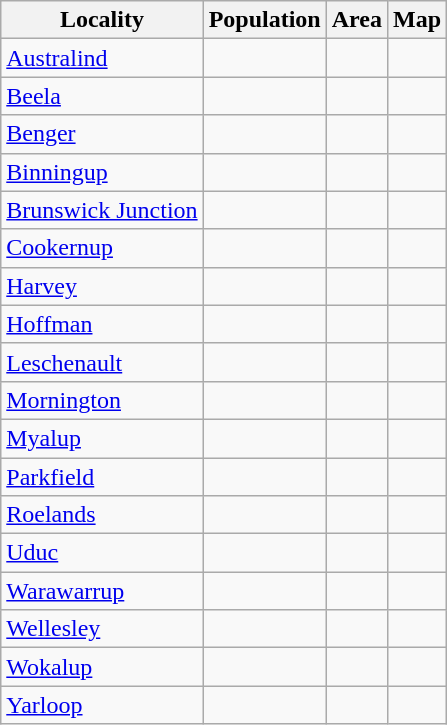<table class="wikitable sortable">
<tr>
<th>Locality</th>
<th data-sort-type=number>Population</th>
<th data-sort-type=number>Area</th>
<th>Map</th>
</tr>
<tr>
<td><a href='#'>Australind</a></td>
<td></td>
<td></td>
<td></td>
</tr>
<tr>
<td><a href='#'>Beela</a></td>
<td></td>
<td></td>
<td></td>
</tr>
<tr>
<td><a href='#'>Benger</a></td>
<td></td>
<td></td>
<td></td>
</tr>
<tr>
<td><a href='#'>Binningup</a></td>
<td></td>
<td></td>
<td></td>
</tr>
<tr>
<td><a href='#'>Brunswick Junction</a></td>
<td></td>
<td></td>
<td></td>
</tr>
<tr>
<td><a href='#'>Cookernup</a></td>
<td></td>
<td></td>
<td></td>
</tr>
<tr>
<td><a href='#'>Harvey</a></td>
<td></td>
<td></td>
<td></td>
</tr>
<tr>
<td><a href='#'>Hoffman</a></td>
<td></td>
<td></td>
<td></td>
</tr>
<tr>
<td><a href='#'>Leschenault</a></td>
<td></td>
<td></td>
<td></td>
</tr>
<tr>
<td><a href='#'>Mornington</a></td>
<td></td>
<td></td>
<td></td>
</tr>
<tr>
<td><a href='#'>Myalup</a></td>
<td></td>
<td></td>
<td></td>
</tr>
<tr>
<td><a href='#'>Parkfield</a></td>
<td></td>
<td></td>
<td></td>
</tr>
<tr>
<td><a href='#'>Roelands</a></td>
<td></td>
<td></td>
<td></td>
</tr>
<tr>
<td><a href='#'>Uduc</a></td>
<td></td>
<td></td>
<td></td>
</tr>
<tr>
<td><a href='#'>Warawarrup</a></td>
<td></td>
<td></td>
<td></td>
</tr>
<tr>
<td><a href='#'>Wellesley</a></td>
<td></td>
<td></td>
<td></td>
</tr>
<tr>
<td><a href='#'>Wokalup</a></td>
<td></td>
<td></td>
<td></td>
</tr>
<tr>
<td><a href='#'>Yarloop</a></td>
<td></td>
<td></td>
<td></td>
</tr>
</table>
